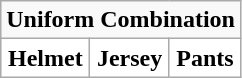<table class="wikitable">
<tr>
<td align="center" Colspan="3"><strong>Uniform Combination</strong></td>
</tr>
<tr align="center">
<th style="background:#FFFFFF;">Helmet</th>
<th style="background:#FFFFFF;">Jersey</th>
<th style="background:#FFFFFF;">Pants</th>
</tr>
</table>
